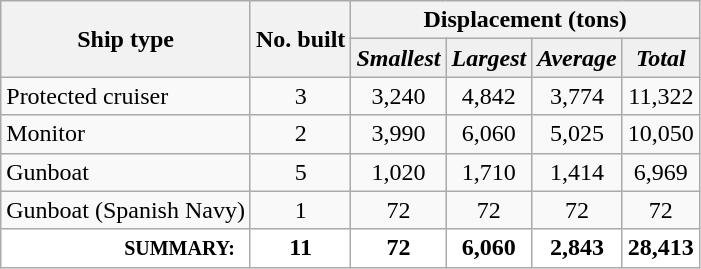<table class="wikitable">
<tr>
<th rowspan="2">Ship type</th>
<th rowspan="2">No. built</th>
<th colspan="4">Displacement (tons)</th>
</tr>
<tr style="background:#f0f0f0;">
<td align="center"><strong><em>Smallest</em></strong></td>
<td align="center"><strong><em>Largest</em></strong></td>
<td align="center"><strong><em>Average</em></strong></td>
<td align="center"><strong><em>Total</em></strong></td>
</tr>
<tr align="center">
<td align="left">Protected cruiser</td>
<td>3</td>
<td>3,240</td>
<td>4,842</td>
<td>3,774</td>
<td>11,322</td>
</tr>
<tr align="center">
<td align="left">Monitor</td>
<td>2</td>
<td>3,990</td>
<td>6,060</td>
<td>5,025</td>
<td>10,050</td>
</tr>
<tr align="center">
<td align="left">Gunboat</td>
<td>5</td>
<td>1,020</td>
<td>1,710</td>
<td>1,414</td>
<td>6,969</td>
</tr>
<tr align="center">
<td align="left">Gunboat (Spanish Navy)</td>
<td>1</td>
<td>72</td>
<td>72</td>
<td>72</td>
<td>72</td>
</tr>
<tr class="sortbottom" style="background:white; font-weight:600;" align="center">
<td align="right"><small>SUMMARY:  </small></td>
<td>11</td>
<td>72</td>
<td>6,060</td>
<td>2,843</td>
<td>28,413</td>
</tr>
</table>
